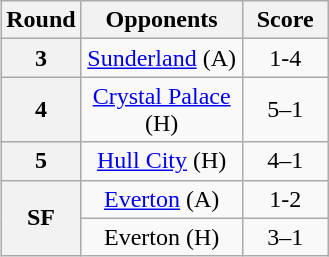<table class="wikitable plainrowheaders" style="text-align:center;margin-left:1em;float:right">
<tr>
<th scope="col" style="width:25px;">Round</th>
<th scope="col" style="width:100px;">Opponents</th>
<th scope="col" style="width:50px;">Score</th>
</tr>
<tr>
<th scope=row style="text-align:center">3</th>
<td><a href='#'>Sunderland</a> (A)</td>
<td>1-4</td>
</tr>
<tr>
<th scope=row style="text-align:center">4</th>
<td><a href='#'>Crystal Palace</a> (H)</td>
<td>5–1</td>
</tr>
<tr>
<th scope=row style="text-align:center">5</th>
<td><a href='#'>Hull City</a> (H)</td>
<td>4–1</td>
</tr>
<tr>
<th scope=row style="text-align:center" rowspan="2">SF</th>
<td><a href='#'>Everton</a> (A)</td>
<td>1-2</td>
</tr>
<tr>
<td>Everton (H)</td>
<td>3–1</td>
</tr>
</table>
